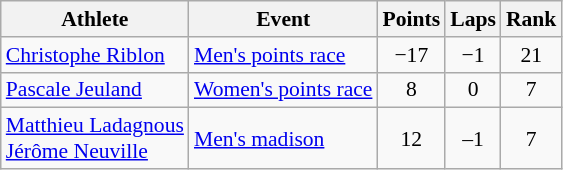<table class=wikitable style="font-size:90%">
<tr>
<th>Athlete</th>
<th>Event</th>
<th>Points</th>
<th>Laps</th>
<th>Rank</th>
</tr>
<tr align=center>
<td align=left><a href='#'>Christophe Riblon</a></td>
<td align=left><a href='#'>Men's points race</a></td>
<td>−17</td>
<td>−1</td>
<td>21</td>
</tr>
<tr align=center>
<td align=left><a href='#'>Pascale Jeuland</a></td>
<td align=left><a href='#'>Women's points race</a></td>
<td>8</td>
<td>0</td>
<td>7</td>
</tr>
<tr align=center>
<td align=left><a href='#'>Matthieu Ladagnous</a><br> <a href='#'>Jérôme Neuville</a></td>
<td align=left><a href='#'>Men's madison</a></td>
<td>12</td>
<td>–1</td>
<td>7</td>
</tr>
</table>
